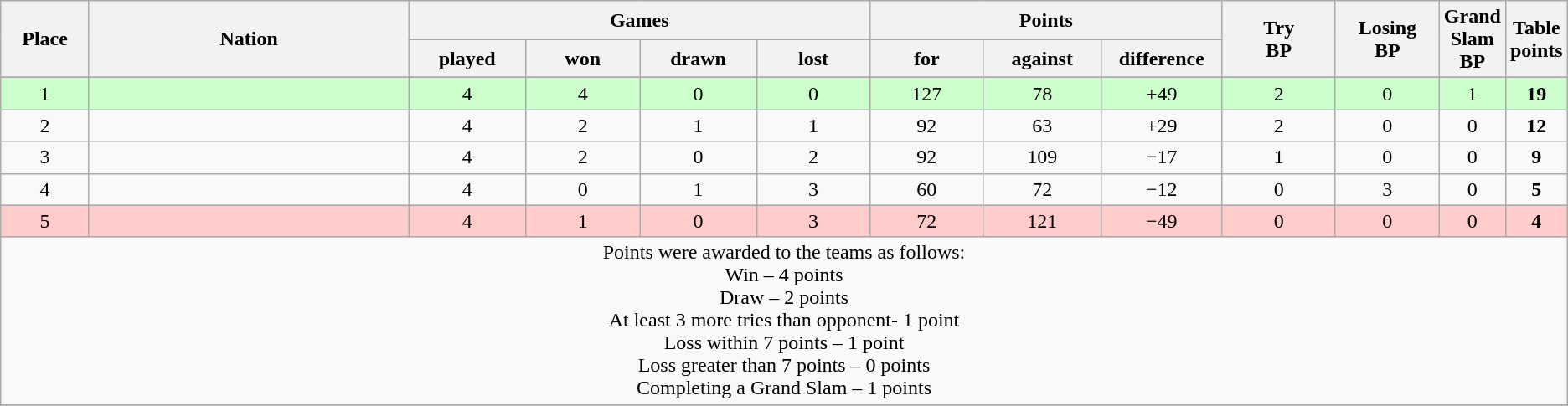<table class="wikitable">
<tr>
<th rowspan=2 width="6%">Place</th>
<th rowspan=2 width="23%">Nation</th>
<th colspan=4 width="40%">Games</th>
<th colspan=3 width="24%">Points</th>
<th rowspan=2 width="8%">Try<br>BP</th>
<th rowspan=2 width="8%">Losing<br>BP</th>
<th rowspan=2 width="8%">Grand Slam<br>BP</th>
<th rowspan=2 width="10%">Table<br>points</th>
</tr>
<tr>
<th width="8%">played</th>
<th width="8%">won</th>
<th width="8%">drawn</th>
<th width="8%">lost</th>
<th width="8%">for</th>
<th width="8%">against</th>
<th width="8%">difference</th>
</tr>
<tr>
</tr>
<tr align="center" bgcolor="#ccffcc">
<td>1</td>
<td align=left></td>
<td>4</td>
<td>4</td>
<td>0</td>
<td>0</td>
<td>127</td>
<td>78</td>
<td>+49</td>
<td>2</td>
<td>0</td>
<td>1</td>
<td><strong>19</strong></td>
</tr>
<tr align=center>
<td>2</td>
<td align=left></td>
<td>4</td>
<td>2</td>
<td>1</td>
<td>1</td>
<td>92</td>
<td>63</td>
<td>+29</td>
<td>2</td>
<td>0</td>
<td>0</td>
<td><strong>12</strong></td>
</tr>
<tr align=center>
<td>3</td>
<td align=left></td>
<td>4</td>
<td>2</td>
<td>0</td>
<td>2</td>
<td>92</td>
<td>109</td>
<td>−17</td>
<td>1</td>
<td>0</td>
<td>0</td>
<td><strong>9</strong></td>
</tr>
<tr align=center>
<td>4</td>
<td align=left></td>
<td>4</td>
<td>0</td>
<td>1</td>
<td>3</td>
<td>60</td>
<td>72</td>
<td>−12</td>
<td>0</td>
<td>3</td>
<td>0</td>
<td><strong>5</strong></td>
</tr>
<tr align=center  bgcolor="#ffcccc">
<td>5</td>
<td align=left></td>
<td>4</td>
<td>1</td>
<td>0</td>
<td>3</td>
<td>72</td>
<td>121</td>
<td>−49</td>
<td>0</td>
<td>0</td>
<td>0</td>
<td><strong>4</strong></td>
</tr>
<tr>
<td style="text-align:center;" colspan="100">Points were awarded to the teams as follows:<br>Win – 4 points<br>Draw – 2 points<br> At least 3 more tries than opponent- 1 point<br> Loss within 7 points – 1 point<br>Loss greater than 7 points – 0 points<br>Completing a Grand Slam – 1 points</td>
</tr>
<tr>
</tr>
</table>
